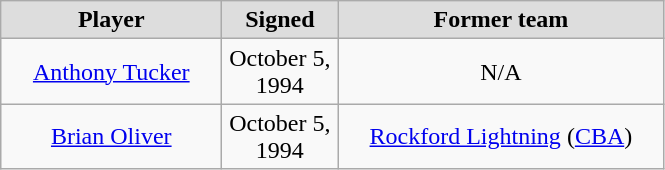<table class="wikitable" style="text-align: center">
<tr style="text-align:center; background:#ddd;">
<td style="width:140px"><strong>Player</strong></td>
<td style="width:70px"><strong>Signed</strong></td>
<td style="width:210px"><strong>Former team</strong></td>
</tr>
<tr style="height:40px">
<td><a href='#'>Anthony Tucker</a></td>
<td>October 5, 1994</td>
<td>N/A</td>
</tr>
<tr style="height:40px">
<td><a href='#'>Brian Oliver</a></td>
<td>October 5, 1994</td>
<td><a href='#'>Rockford Lightning</a> (<a href='#'>CBA</a>)</td>
</tr>
</table>
